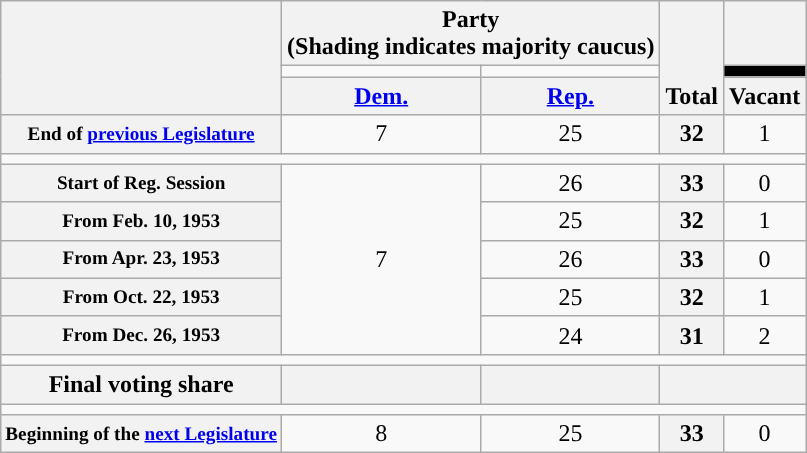<table class=wikitable style="text-align:center">
<tr style="vertical-align:bottom;">
<th rowspan=3></th>
<th colspan=2>Party <div>(Shading indicates majority caucus)</div></th>
<th rowspan=3>Total</th>
<th></th>
</tr>
<tr style="height:5px">
<td style="background-color:"></td>
<td style="background-color:"></td>
<td style="background:black;"></td>
</tr>
<tr>
<th><a href='#'>Dem.</a></th>
<th><a href='#'>Rep.</a></th>
<th>Vacant</th>
</tr>
<tr>
<th style="font-size:80%;">End of <a href='#'>previous Legislature</a></th>
<td>7</td>
<td>25</td>
<th>32</th>
<td>1</td>
</tr>
<tr>
<td colspan=5></td>
</tr>
<tr>
<th style="font-size:80%;">Start of Reg. Session</th>
<td rowspan="5">7</td>
<td>26</td>
<th>33</th>
<td>0</td>
</tr>
<tr>
<th style="font-size:80%;">From Feb. 10, 1953</th>
<td>25</td>
<th>32</th>
<td>1</td>
</tr>
<tr>
<th style="font-size:80%;">From Apr. 23, 1953</th>
<td>26</td>
<th>33</th>
<td>0</td>
</tr>
<tr>
<th style="font-size:80%;">From Oct. 22, 1953</th>
<td>25</td>
<th>32</th>
<td>1</td>
</tr>
<tr>
<th style="font-size:80%;">From Dec. 26, 1953</th>
<td>24</td>
<th>31</th>
<td>2</td>
</tr>
<tr>
<td colspan=5></td>
</tr>
<tr>
<th>Final voting share</th>
<th></th>
<th></th>
<th colspan=2></th>
</tr>
<tr>
<td colspan=5></td>
</tr>
<tr>
<th style="font-size:80%;">Beginning of the <a href='#'>next Legislature</a></th>
<td>8</td>
<td>25</td>
<th>33</th>
<td>0</td>
</tr>
</table>
